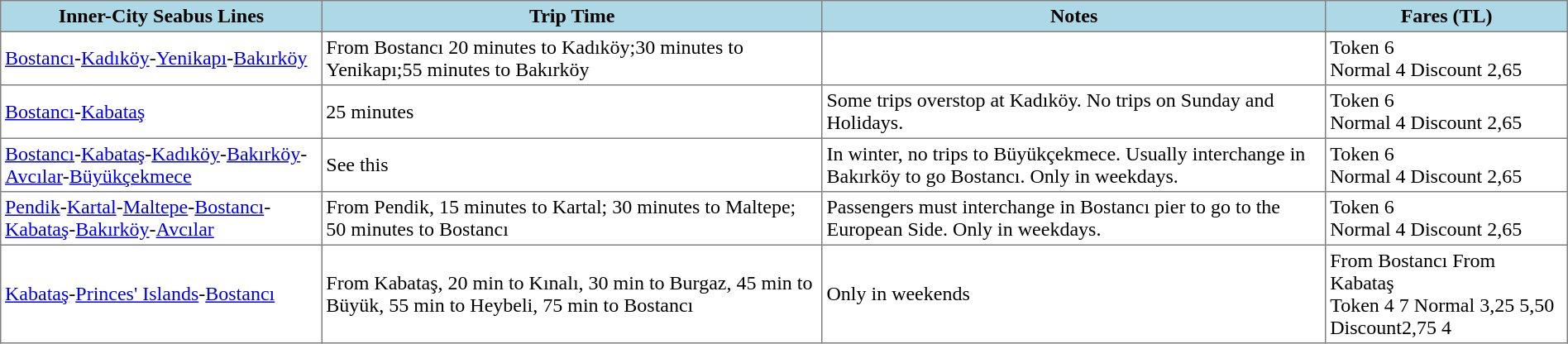<table class="toccolours" border="1" cellpadding="3" style="border-collapse:collapse">
<tr style="background:lightblue;">
<th>Inner-City Seabus Lines</th>
<th>Trip Time</th>
<th>Notes</th>
<th>Fares (TL)</th>
</tr>
<tr>
<td><a href='#'>Bostancı</a>-<a href='#'>Kadıköy</a>-<a href='#'>Yenikapı</a>-<a href='#'>Bakırköy</a></td>
<td>From Bostancı 20 minutes to Kadıköy;30 minutes to Yenikapı;55 minutes to Bakırköy</td>
<td></td>
<td>Token 6<br>Normal 4
Discount 2,65</td>
</tr>
<tr>
<td><a href='#'>Bostancı</a>-<a href='#'>Kabataş</a></td>
<td>25 minutes</td>
<td>Some trips overstop at Kadıköy. No trips on Sunday and Holidays.</td>
<td>Token 6<br>Normal 4
Discount 2,65</td>
</tr>
<tr>
<td><a href='#'>Bostancı</a>-<a href='#'>Kabataş</a>-<a href='#'>Kadıköy</a>-<a href='#'>Bakırköy</a>-<a href='#'>Avcılar</a>-<a href='#'>Büyükçekmece</a></td>
<td>See this</td>
<td>In winter, no trips to Büyükçekmece. Usually interchange in Bakırköy to go Bostancı. Only in weekdays.</td>
<td>Token 6<br>Normal 4
Discount 2,65</td>
</tr>
<tr>
<td><a href='#'>Pendik</a>-<a href='#'>Kartal</a>-<a href='#'>Maltepe</a>-<a href='#'>Bostancı</a>-<a href='#'>Kabataş</a>-<a href='#'>Bakırköy</a>-<a href='#'>Avcılar</a></td>
<td>From Pendik, 15 minutes to Kartal; 30 minutes to Maltepe; 50 minutes to Bostancı</td>
<td>Passengers must interchange in Bostancı pier to go to the European Side. Only in weekdays.</td>
<td>Token 6<br>Normal 4
Discount 2,65</td>
</tr>
<tr>
<td><a href='#'>Kabataş</a>-<a href='#'>Princes' Islands</a>-<a href='#'>Bostancı</a></td>
<td>From Kabataş, 20 min to Kınalı, 30 min to Burgaz, 45 min to Büyük, 55 min to Heybeli, 75 min to Bostancı</td>
<td>Only in weekends</td>
<td>From Bostancı         From Kabataş<br>Token    4                   7
Normal  3,25                5,50
Discount2,75                 4</td>
</tr>
</table>
